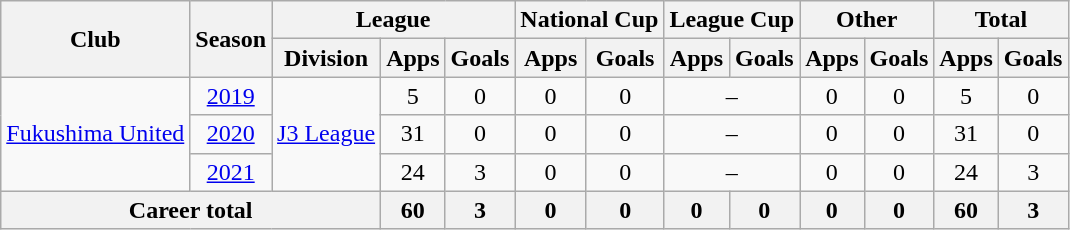<table class="wikitable" style="text-align: center">
<tr>
<th rowspan="2">Club</th>
<th rowspan="2">Season</th>
<th colspan="3">League</th>
<th colspan="2">National Cup</th>
<th colspan="2">League Cup</th>
<th colspan="2">Other</th>
<th colspan="2">Total</th>
</tr>
<tr>
<th>Division</th>
<th>Apps</th>
<th>Goals</th>
<th>Apps</th>
<th>Goals</th>
<th>Apps</th>
<th>Goals</th>
<th>Apps</th>
<th>Goals</th>
<th>Apps</th>
<th>Goals</th>
</tr>
<tr>
<td rowspan="3"><a href='#'>Fukushima United</a></td>
<td><a href='#'>2019</a></td>
<td rowspan="3"><a href='#'>J3 League</a></td>
<td>5</td>
<td>0</td>
<td>0</td>
<td>0</td>
<td colspan="2">–</td>
<td>0</td>
<td>0</td>
<td>5</td>
<td>0</td>
</tr>
<tr>
<td><a href='#'>2020</a></td>
<td>31</td>
<td>0</td>
<td>0</td>
<td>0</td>
<td colspan="2">–</td>
<td>0</td>
<td>0</td>
<td>31</td>
<td>0</td>
</tr>
<tr>
<td><a href='#'>2021</a></td>
<td>24</td>
<td>3</td>
<td>0</td>
<td>0</td>
<td colspan="2">–</td>
<td>0</td>
<td>0</td>
<td>24</td>
<td>3</td>
</tr>
<tr>
<th colspan=3>Career total</th>
<th>60</th>
<th>3</th>
<th>0</th>
<th>0</th>
<th>0</th>
<th>0</th>
<th>0</th>
<th>0</th>
<th>60</th>
<th>3</th>
</tr>
</table>
